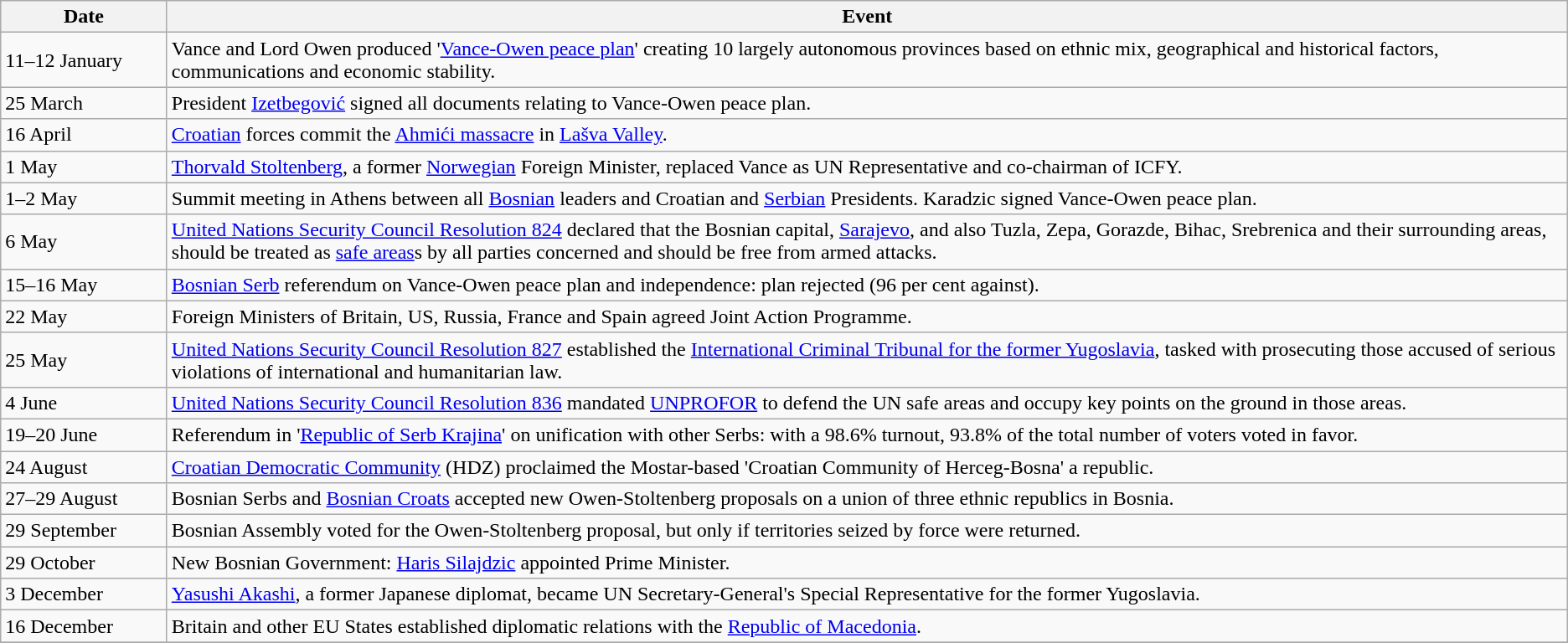<table class="wikitable">
<tr>
<th width="125">Date</th>
<th>Event</th>
</tr>
<tr>
<td>11–12 January</td>
<td>Vance and Lord Owen produced '<a href='#'>Vance-Owen peace plan</a>' creating 10 largely autonomous provinces based on ethnic mix, geographical and historical factors, communications and economic stability.</td>
</tr>
<tr>
<td>25 March</td>
<td>President <a href='#'>Izetbegović</a> signed all documents relating to Vance-Owen peace plan.</td>
</tr>
<tr>
<td>16 April</td>
<td><a href='#'>Croatian</a> forces commit the <a href='#'>Ahmići massacre</a> in <a href='#'>Lašva Valley</a>.</td>
</tr>
<tr>
<td>1 May</td>
<td><a href='#'>Thorvald Stoltenberg</a>, a former <a href='#'>Norwegian</a> Foreign Minister, replaced Vance as UN Representative and co-chairman of ICFY.</td>
</tr>
<tr>
<td>1–2 May</td>
<td>Summit meeting in Athens between all <a href='#'>Bosnian</a> leaders and Croatian and <a href='#'>Serbian</a> Presidents. Karadzic signed Vance-Owen peace plan.</td>
</tr>
<tr>
<td>6 May</td>
<td><a href='#'>United Nations Security Council Resolution 824</a> declared that the Bosnian capital, <a href='#'>Sarajevo</a>, and also Tuzla, Zepa, Gorazde, Bihac, Srebrenica and their surrounding areas, should be treated as <a href='#'>safe areas</a>s by all parties concerned and should be free from armed attacks.</td>
</tr>
<tr>
<td>15–16 May</td>
<td><a href='#'>Bosnian Serb</a> referendum on Vance-Owen peace plan and independence: plan rejected (96 per cent against).</td>
</tr>
<tr>
<td>22 May</td>
<td>Foreign Ministers of Britain, US, Russia, France and Spain agreed Joint Action Programme.</td>
</tr>
<tr>
<td>25 May</td>
<td><a href='#'>United Nations Security Council Resolution 827</a> established the <a href='#'>International Criminal Tribunal for the former Yugoslavia</a>, tasked with prosecuting those accused of serious violations of international and humanitarian law.</td>
</tr>
<tr>
<td>4 June</td>
<td><a href='#'>United Nations Security Council Resolution 836</a> mandated <a href='#'>UNPROFOR</a> to defend the UN safe areas and occupy key points on the ground in those areas.</td>
</tr>
<tr>
<td>19–20 June</td>
<td>Referendum in '<a href='#'>Republic of Serb Krajina</a>' on unification with other Serbs: with a 98.6% turnout, 93.8% of the total number of voters voted in favor.</td>
</tr>
<tr>
<td>24 August</td>
<td><a href='#'>Croatian Democratic Community</a> (HDZ) proclaimed the Mostar-based 'Croatian Community of Herceg-Bosna' a republic.</td>
</tr>
<tr>
<td>27–29 August</td>
<td>Bosnian Serbs and <a href='#'>Bosnian Croats</a> accepted new Owen-Stoltenberg proposals on a union of three ethnic republics in Bosnia.</td>
</tr>
<tr>
<td>29 September</td>
<td>Bosnian Assembly voted for the Owen-Stoltenberg proposal, but only if territories seized by force were returned.</td>
</tr>
<tr>
<td>29 October</td>
<td>New Bosnian Government: <a href='#'>Haris Silajdzic</a> appointed Prime Minister.</td>
</tr>
<tr>
<td>3 December</td>
<td><a href='#'>Yasushi Akashi</a>, a former Japanese diplomat, became UN Secretary-General's Special Representative for the former Yugoslavia.</td>
</tr>
<tr>
<td>16 December</td>
<td>Britain and other EU States established diplomatic relations with the <a href='#'>Republic of Macedonia</a>.</td>
</tr>
<tr>
</tr>
</table>
